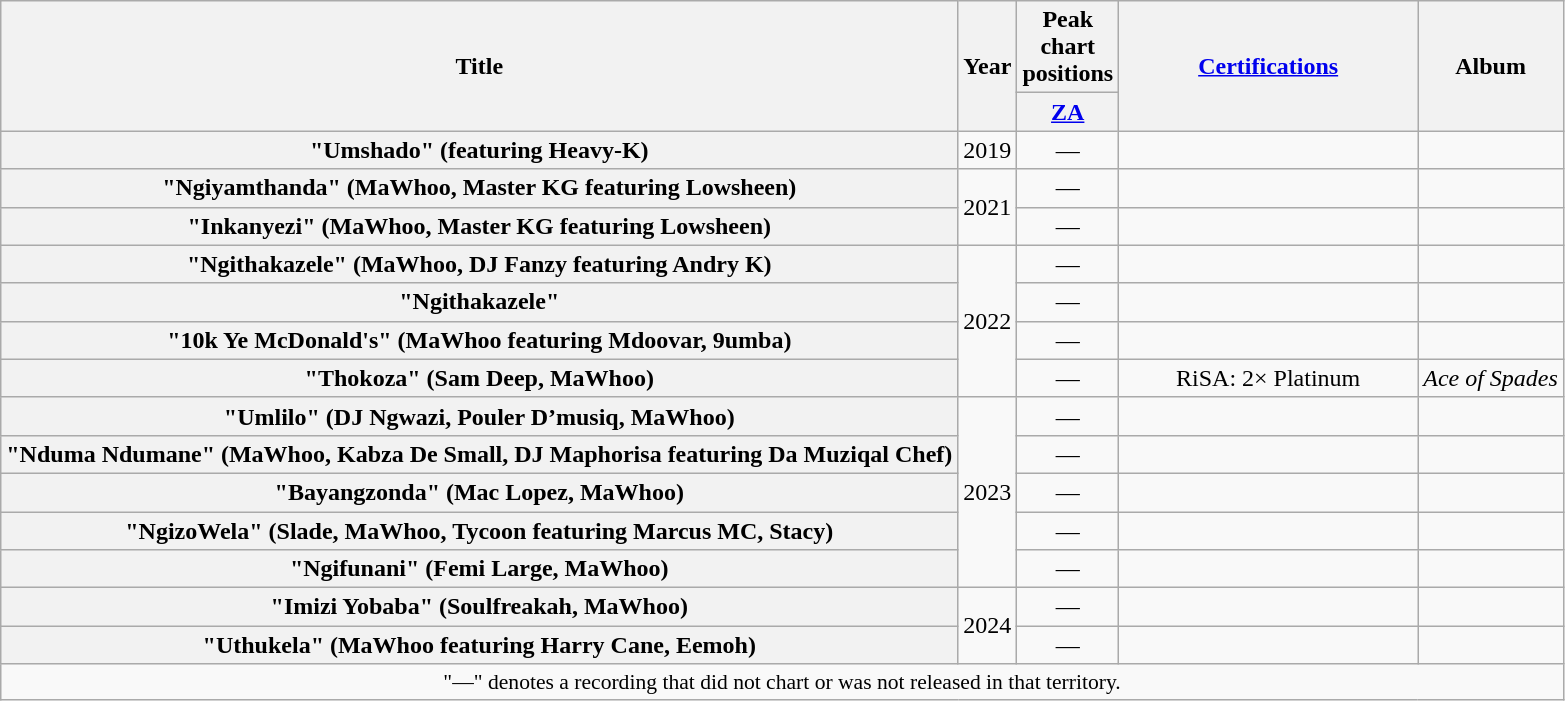<table class="wikitable plainrowheaders" style="text-align:center;">
<tr>
<th scope="col" rowspan="2">Title</th>
<th scope="col" rowspan="2">Year</th>
<th scope="col" colspan="1">Peak chart positions</th>
<th scope="col" rowspan="2" style="width:12em;"><a href='#'>Certifications</a></th>
<th scope="col" rowspan="2">Album</th>
</tr>
<tr>
<th scope="col" style="width:3em;font-size:100%;"><a href='#'>ZA</a><br></th>
</tr>
<tr>
<th scope="row">"Umshado" (featuring Heavy-K)</th>
<td>2019</td>
<td>—</td>
<td></td>
<td></td>
</tr>
<tr>
<th scope="row">"Ngiyamthanda" (MaWhoo, Master KG featuring Lowsheen)</th>
<td rowspan=2>2021</td>
<td>—</td>
<td></td>
<td></td>
</tr>
<tr>
<th scope="row">"Inkanyezi" (MaWhoo, Master KG  featuring Lowsheen)</th>
<td>—</td>
<td></td>
<td></td>
</tr>
<tr>
<th scope="row">"Ngithakazele" (MaWhoo, DJ Fanzy featuring Andry K)</th>
<td rowspan=4>2022</td>
<td>—</td>
<td></td>
<td></td>
</tr>
<tr>
<th scope="row">"Ngithakazele"</th>
<td>—</td>
<td></td>
<td></td>
</tr>
<tr>
<th scope="row">"10k Ye McDonald's" (MaWhoo featuring Mdoovar, 9umba)</th>
<td>—</td>
<td></td>
<td></td>
</tr>
<tr>
<th scope="row">"Thokoza" (Sam Deep, MaWhoo)</th>
<td>—</td>
<td>RiSA: 2× Platinum </td>
<td><em>Ace of Spades</em></td>
</tr>
<tr>
<th scope="row">"Umlilo" (DJ Ngwazi, Pouler D’musiq, MaWhoo)</th>
<td rowspan=5>2023</td>
<td>—</td>
<td></td>
<td></td>
</tr>
<tr>
<th scope="row">"Nduma Ndumane" (MaWhoo, Kabza De Small, DJ Maphorisa featuring Da Muziqal Chef)</th>
<td>—</td>
<td></td>
<td></td>
</tr>
<tr>
<th scope="row">"Bayangzonda" (Mac Lopez, MaWhoo)</th>
<td>—</td>
<td></td>
<td></td>
</tr>
<tr>
<th scope="row">"NgizoWela" (Slade, MaWhoo, Tycoon featuring Marcus MC, Stacy)</th>
<td>—</td>
<td></td>
<td></td>
</tr>
<tr>
<th scope="row">"Ngifunani" (Femi Large, MaWhoo)</th>
<td>—</td>
<td></td>
<td></td>
</tr>
<tr>
<th scope="row">"Imizi Yobaba" (Soulfreakah, MaWhoo)</th>
<td rowspan=2>2024</td>
<td>—</td>
<td></td>
<td></td>
</tr>
<tr>
<th scope="row">"Uthukela" (MaWhoo featuring Harry Cane, Eemoh)</th>
<td>—</td>
<td></td>
<td></td>
</tr>
<tr>
<td colspan="8" style="font-size:90%">"—" denotes a recording that did not chart or was not released in that territory.</td>
</tr>
</table>
